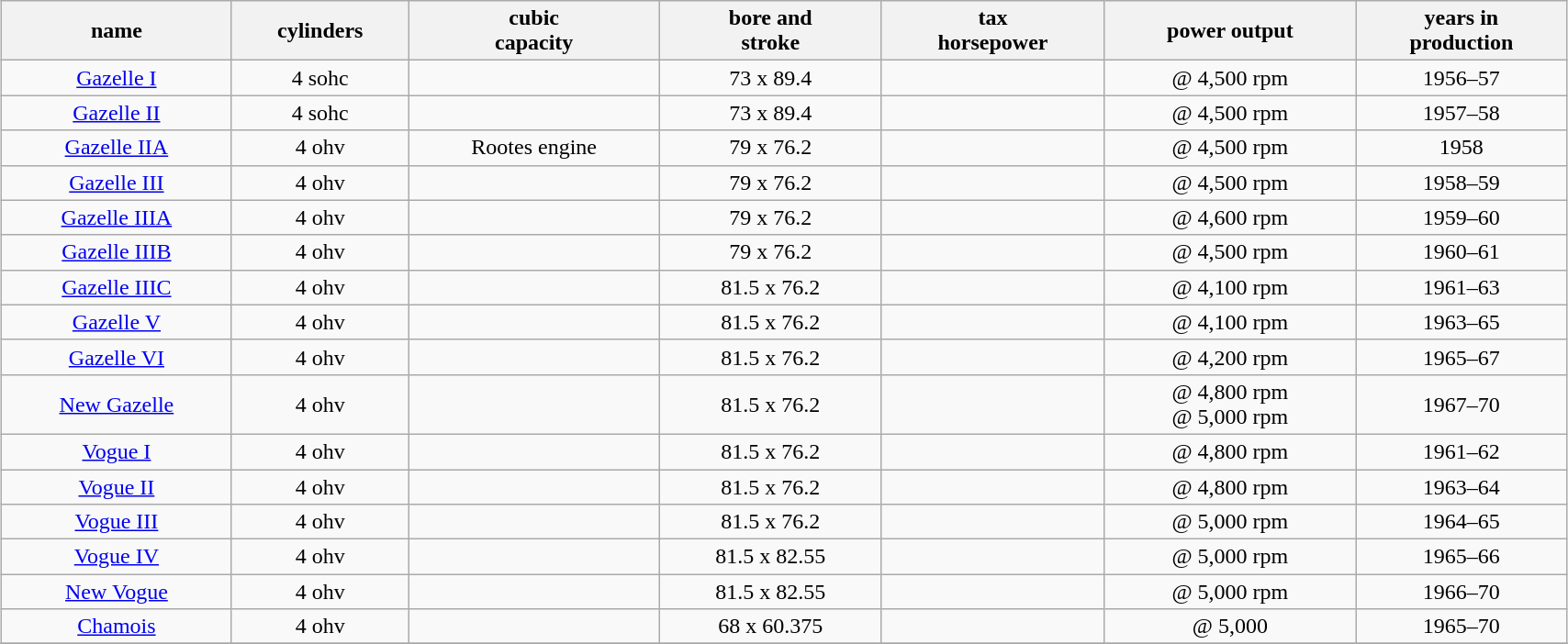<table class="wikitable" style="margin:1em auto; text-align:center; width:90%">
<tr ---->
<th>name</th>
<th>cylinders</th>
<th>cubic<br>capacity</th>
<th>bore and<br>stroke</th>
<th>tax<br>horsepower</th>
<th>power output</th>
<th>years in<br>production</th>
</tr>
<tr>
<td><a href='#'>Gazelle I</a></td>
<td>4 sohc</td>
<td></td>
<td>73 x 89.4</td>
<td></td>
<td> @ 4,500 rpm</td>
<td>1956–57</td>
</tr>
<tr>
<td><a href='#'>Gazelle II</a></td>
<td>4 sohc</td>
<td></td>
<td>73 x 89.4</td>
<td></td>
<td> @ 4,500 rpm</td>
<td>1957–58</td>
</tr>
<tr>
<td><a href='#'>Gazelle IIA</a></td>
<td>4 ohv</td>
<td>Rootes engine<br></td>
<td>79 x 76.2</td>
<td></td>
<td> @ 4,500 rpm</td>
<td>1958</td>
</tr>
<tr>
<td><a href='#'>Gazelle III</a></td>
<td>4 ohv</td>
<td></td>
<td>79 x 76.2</td>
<td></td>
<td> @ 4,500 rpm</td>
<td>1958–59</td>
</tr>
<tr>
<td><a href='#'>Gazelle IIIA</a></td>
<td>4 ohv</td>
<td></td>
<td>79 x 76.2</td>
<td></td>
<td> @ 4,600 rpm</td>
<td>1959–60</td>
</tr>
<tr>
<td><a href='#'>Gazelle IIIB</a></td>
<td>4 ohv</td>
<td></td>
<td>79 x 76.2</td>
<td></td>
<td> @ 4,500 rpm</td>
<td>1960–61</td>
</tr>
<tr>
<td><a href='#'>Gazelle IIIC</a></td>
<td>4 ohv</td>
<td></td>
<td>81.5 x 76.2</td>
<td></td>
<td> @ 4,100 rpm</td>
<td>1961–63</td>
</tr>
<tr>
<td><a href='#'>Gazelle V</a></td>
<td>4 ohv</td>
<td></td>
<td>81.5 x 76.2</td>
<td></td>
<td> @ 4,100 rpm</td>
<td>1963–65</td>
</tr>
<tr>
<td><a href='#'>Gazelle VI</a></td>
<td>4 ohv</td>
<td></td>
<td>81.5 x 76.2</td>
<td></td>
<td> @ 4,200 rpm</td>
<td>1965–67</td>
</tr>
<tr>
<td><a href='#'>New Gazelle</a></td>
<td>4 ohv</td>
<td></td>
<td>81.5 x 76.2</td>
<td></td>
<td> @ 4,800 rpm<br> @ 5,000 rpm</td>
<td>1967–70</td>
</tr>
<tr>
<td><a href='#'>Vogue I</a></td>
<td>4 ohv</td>
<td></td>
<td>81.5 x 76.2</td>
<td></td>
<td> @ 4,800 rpm</td>
<td>1961–62</td>
</tr>
<tr>
<td><a href='#'>Vogue II</a></td>
<td>4 ohv</td>
<td></td>
<td>81.5 x 76.2</td>
<td></td>
<td> @ 4,800 rpm</td>
<td>1963–64</td>
</tr>
<tr>
<td><a href='#'>Vogue III</a></td>
<td>4 ohv</td>
<td></td>
<td>81.5 x 76.2</td>
<td></td>
<td> @ 5,000 rpm</td>
<td>1964–65</td>
</tr>
<tr>
<td><a href='#'>Vogue IV</a></td>
<td>4 ohv</td>
<td></td>
<td>81.5 x 82.55</td>
<td></td>
<td> @ 5,000 rpm</td>
<td>1965–66</td>
</tr>
<tr>
<td><a href='#'>New Vogue</a></td>
<td>4 ohv</td>
<td></td>
<td>81.5 x 82.55</td>
<td></td>
<td> @ 5,000 rpm</td>
<td>1966–70</td>
</tr>
<tr>
<td><a href='#'>Chamois</a></td>
<td>4 ohv</td>
<td></td>
<td>68 x 60.375</td>
<td></td>
<td> @ 5,000</td>
<td>1965–70</td>
</tr>
<tr>
</tr>
</table>
